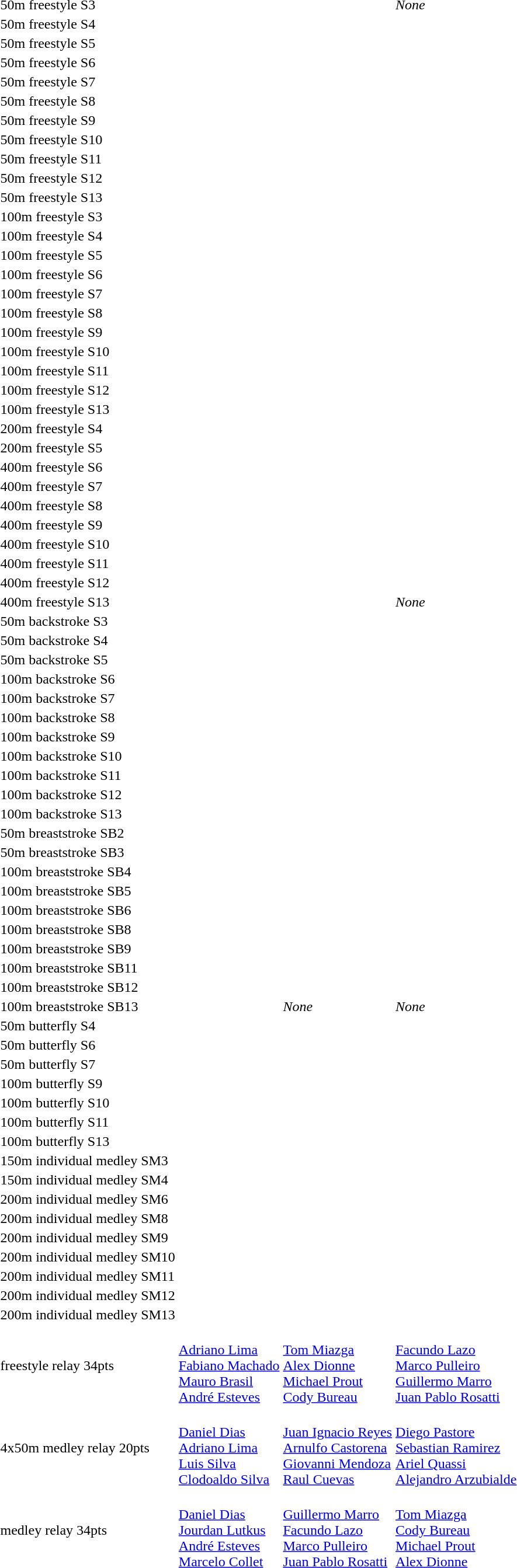<table>
<tr>
<td>50m freestyle S3</td>
<td></td>
<td></td>
<td><em>None</em></td>
</tr>
<tr>
<td>50m freestyle S4</td>
<td></td>
<td></td>
<td></td>
</tr>
<tr>
<td>50m freestyle S5</td>
<td></td>
<td></td>
<td></td>
</tr>
<tr>
<td>50m freestyle S6</td>
<td></td>
<td></td>
<td></td>
</tr>
<tr>
<td>50m freestyle S7</td>
<td></td>
<td></td>
<td></td>
</tr>
<tr>
<td>50m freestyle S8</td>
<td></td>
<td></td>
<td></td>
</tr>
<tr>
<td>50m freestyle S9</td>
<td></td>
<td></td>
<td></td>
</tr>
<tr>
<td>50m freestyle S10</td>
<td></td>
<td></td>
<td></td>
</tr>
<tr>
<td>50m freestyle S11</td>
<td></td>
<td></td>
<td></td>
</tr>
<tr>
<td>50m freestyle S12</td>
<td></td>
<td></td>
<td></td>
</tr>
<tr>
<td>50m freestyle S13</td>
<td></td>
<td></td>
<td></td>
</tr>
<tr>
<td>100m freestyle S3</td>
<td></td>
<td></td>
<td></td>
</tr>
<tr>
<td>100m freestyle S4</td>
<td></td>
<td></td>
<td></td>
</tr>
<tr>
<td>100m freestyle S5</td>
<td></td>
<td></td>
<td></td>
</tr>
<tr>
<td>100m freestyle S6</td>
<td></td>
<td></td>
<td></td>
</tr>
<tr>
<td>100m freestyle S7</td>
<td></td>
<td></td>
<td></td>
</tr>
<tr>
<td>100m freestyle S8</td>
<td></td>
<td></td>
<td></td>
</tr>
<tr>
<td>100m freestyle S9</td>
<td></td>
<td></td>
<td></td>
</tr>
<tr>
<td>100m freestyle S10</td>
<td></td>
<td></td>
<td></td>
</tr>
<tr>
<td>100m freestyle S11</td>
<td></td>
<td></td>
<td></td>
</tr>
<tr>
<td>100m freestyle S12</td>
<td></td>
<td></td>
<td></td>
</tr>
<tr>
<td>100m freestyle S13</td>
<td></td>
<td></td>
<td></td>
</tr>
<tr>
<td>200m freestyle S4</td>
<td></td>
<td></td>
<td></td>
</tr>
<tr>
<td>200m freestyle S5</td>
<td></td>
<td></td>
<td></td>
</tr>
<tr>
<td>400m freestyle S6</td>
<td></td>
<td></td>
<td></td>
</tr>
<tr>
<td>400m freestyle S7</td>
<td></td>
<td></td>
<td></td>
</tr>
<tr>
<td>400m freestyle S8</td>
<td></td>
<td></td>
<td></td>
</tr>
<tr>
<td>400m freestyle S9</td>
<td></td>
<td></td>
<td></td>
</tr>
<tr>
<td>400m freestyle S10</td>
<td></td>
<td></td>
<td></td>
</tr>
<tr>
<td>400m freestyle S11</td>
<td></td>
<td></td>
<td></td>
</tr>
<tr>
<td>400m freestyle S12</td>
<td></td>
<td></td>
<td></td>
</tr>
<tr>
<td>400m freestyle S13</td>
<td></td>
<td></td>
<td><em>None</em></td>
</tr>
<tr>
<td>50m backstroke S3</td>
<td></td>
<td></td>
<td></td>
</tr>
<tr>
<td>50m backstroke S4</td>
<td></td>
<td></td>
<td></td>
</tr>
<tr>
<td>50m backstroke S5</td>
<td></td>
<td></td>
<td></td>
</tr>
<tr>
<td>100m backstroke S6</td>
<td></td>
<td></td>
<td></td>
</tr>
<tr>
<td>100m backstroke S7</td>
<td></td>
<td></td>
<td></td>
</tr>
<tr>
<td>100m backstroke S8</td>
<td></td>
<td></td>
<td></td>
</tr>
<tr>
<td>100m backstroke S9</td>
<td></td>
<td></td>
<td></td>
</tr>
<tr>
<td>100m backstroke S10</td>
<td></td>
<td></td>
<td></td>
</tr>
<tr>
<td>100m backstroke S11</td>
<td></td>
<td></td>
<td></td>
</tr>
<tr>
<td>100m backstroke S12</td>
<td></td>
<td></td>
<td></td>
</tr>
<tr>
<td>100m backstroke S13</td>
<td></td>
<td></td>
<td></td>
</tr>
<tr>
<td>50m breaststroke SB2</td>
<td></td>
<td></td>
<td></td>
</tr>
<tr>
<td>50m breaststroke SB3</td>
<td></td>
<td></td>
<td></td>
</tr>
<tr>
<td>100m breaststroke SB4</td>
<td></td>
<td></td>
<td></td>
</tr>
<tr>
<td>100m breaststroke SB5</td>
<td></td>
<td></td>
<td></td>
</tr>
<tr>
<td>100m breaststroke SB6</td>
<td></td>
<td></td>
<td></td>
</tr>
<tr>
<td>100m breaststroke SB8</td>
<td></td>
<td></td>
<td></td>
</tr>
<tr>
<td>100m breaststroke SB9</td>
<td></td>
<td></td>
<td></td>
</tr>
<tr>
<td>100m breaststroke SB11</td>
<td></td>
<td></td>
<td></td>
</tr>
<tr>
<td>100m breaststroke SB12</td>
<td></td>
<td></td>
<td></td>
</tr>
<tr>
<td>100m breaststroke SB13</td>
<td></td>
<td><em>None</em></td>
<td><em>None</em></td>
</tr>
<tr>
<td>50m butterfly S4</td>
<td></td>
<td></td>
<td></td>
</tr>
<tr>
<td>50m butterfly S6</td>
<td></td>
<td></td>
<td></td>
</tr>
<tr>
<td>50m butterfly S7</td>
<td></td>
<td></td>
<td></td>
</tr>
<tr>
<td>100m butterfly S9</td>
<td></td>
<td></td>
<td></td>
</tr>
<tr>
<td>100m butterfly S10</td>
<td></td>
<td></td>
<td></td>
</tr>
<tr>
<td>100m butterfly S11</td>
<td></td>
<td></td>
<td></td>
</tr>
<tr>
<td>100m butterfly S13</td>
<td></td>
<td></td>
<td></td>
</tr>
<tr>
<td>150m individual medley SM3</td>
<td></td>
<td></td>
<td></td>
</tr>
<tr>
<td>150m individual medley SM4</td>
<td></td>
<td></td>
<td></td>
</tr>
<tr>
<td>200m individual medley SM6</td>
<td></td>
<td></td>
<td></td>
</tr>
<tr>
<td>200m individual medley SM8</td>
<td></td>
<td></td>
<td></td>
</tr>
<tr>
<td>200m individual medley SM9</td>
<td></td>
<td></td>
<td></td>
</tr>
<tr>
<td>200m individual medley SM10</td>
<td></td>
<td></td>
<td></td>
</tr>
<tr>
<td>200m individual medley SM11</td>
<td></td>
<td></td>
<td></td>
</tr>
<tr>
<td>200m individual medley SM12</td>
<td></td>
<td></td>
<td></td>
</tr>
<tr>
<td>200m individual medley SM13</td>
<td></td>
<td></td>
<td></td>
</tr>
<tr>
<td> freestyle relay 34pts</td>
<td><br><a href='#'>Adriano Lima</a><br><a href='#'>Fabiano Machado</a><br><a href='#'>Mauro Brasil</a><br><a href='#'>André Esteves</a></td>
<td><br><a href='#'>Tom Miazga</a><br><a href='#'>Alex Dionne</a><br><a href='#'>Michael Prout</a><br><a href='#'>Cody Bureau</a></td>
<td><br><a href='#'>Facundo Lazo</a><br><a href='#'>Marco Pulleiro</a><br><a href='#'>Guillermo Marro</a><br><a href='#'>Juan Pablo Rosatti</a></td>
</tr>
<tr>
<td>4x50m medley relay 20pts</td>
<td><br><a href='#'>Daniel Dias</a><br><a href='#'>Adriano Lima</a><br><a href='#'>Luis Silva</a><br><a href='#'>Clodoaldo Silva</a></td>
<td><br><a href='#'>Juan Ignacio Reyes</a><br><a href='#'>Arnulfo Castorena</a><br><a href='#'>Giovanni Mendoza</a><br><a href='#'>Raul Cuevas</a></td>
<td><br><a href='#'>Diego Pastore</a><br><a href='#'>Sebastian Ramirez</a><br><a href='#'>Ariel Quassi</a><br><a href='#'>Alejandro Arzubialde</a></td>
</tr>
<tr>
<td> medley relay 34pts</td>
<td><br><a href='#'>Daniel Dias</a><br><a href='#'>Jourdan Lutkus</a><br><a href='#'>André Esteves</a><br><a href='#'>Marcelo Collet</a></td>
<td><br><a href='#'>Guillermo Marro</a><br><a href='#'>Facundo Lazo</a><br><a href='#'>Marco Pulleiro</a><br><a href='#'>Juan Pablo Rosatti</a></td>
<td><br><a href='#'>Tom Miazga</a><br><a href='#'>Cody Bureau</a><br><a href='#'>Michael Prout</a><br><a href='#'>Alex Dionne</a></td>
</tr>
</table>
